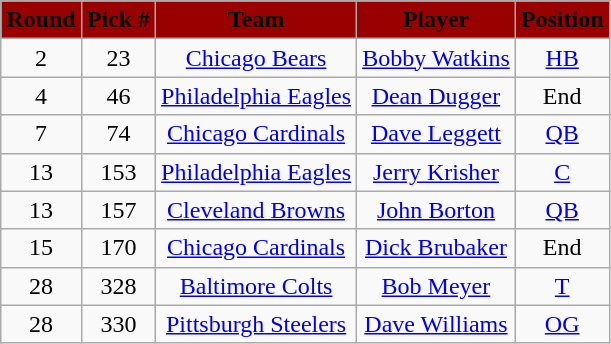<table class="wikitable" style="text-align:center">
<tr style="background:#900;">
<td><strong><span>Round</span></strong></td>
<td><strong><span>Pick #</span></strong></td>
<td><strong><span>Team</span></strong></td>
<td><strong><span>Player</span></strong></td>
<td><strong><span>Position</span></strong></td>
</tr>
<tr>
<td>2</td>
<td align=center>23</td>
<td><a href='#'>Chicago Bears</a></td>
<td><a href='#'>Bobby Watkins</a></td>
<td><a href='#'>HB</a></td>
</tr>
<tr>
<td>4</td>
<td align=center>46</td>
<td><a href='#'>Philadelphia Eagles</a></td>
<td><a href='#'>Dean Dugger</a></td>
<td>End</td>
</tr>
<tr>
<td>7</td>
<td align=center>74</td>
<td><a href='#'>Chicago Cardinals</a></td>
<td><a href='#'>Dave Leggett</a></td>
<td><a href='#'>QB</a></td>
</tr>
<tr>
<td>13</td>
<td align=center>153</td>
<td><a href='#'>Philadelphia Eagles</a></td>
<td><a href='#'>Jerry Krisher</a></td>
<td><a href='#'>C</a></td>
</tr>
<tr>
<td>13</td>
<td align=center>157</td>
<td><a href='#'>Cleveland Browns</a></td>
<td><a href='#'>John Borton</a></td>
<td><a href='#'>QB</a></td>
</tr>
<tr>
<td>15</td>
<td align=center>170</td>
<td><a href='#'>Chicago Cardinals</a></td>
<td><a href='#'>Dick Brubaker</a></td>
<td>End</td>
</tr>
<tr>
<td>28</td>
<td align=center>328</td>
<td><a href='#'>Baltimore Colts</a></td>
<td><a href='#'>Bob Meyer</a></td>
<td><a href='#'>T</a></td>
</tr>
<tr>
<td>28</td>
<td align=center>330</td>
<td><a href='#'>Pittsburgh Steelers</a></td>
<td><a href='#'>Dave Williams</a></td>
<td><a href='#'>OG</a></td>
</tr>
</table>
